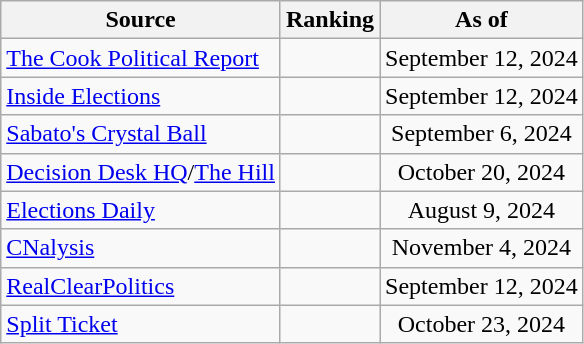<table class="wikitable" style="text-align:center">
<tr>
<th>Source</th>
<th>Ranking</th>
<th>As of</th>
</tr>
<tr>
<td align=left><a href='#'>The Cook Political Report</a></td>
<td></td>
<td>September 12, 2024</td>
</tr>
<tr>
<td align=left><a href='#'>Inside Elections</a></td>
<td></td>
<td>September 12, 2024</td>
</tr>
<tr>
<td align=left><a href='#'>Sabato's Crystal Ball</a></td>
<td></td>
<td>September 6, 2024</td>
</tr>
<tr>
<td align=left><a href='#'>Decision Desk HQ</a>/<a href='#'>The Hill</a></td>
<td></td>
<td>October 20, 2024</td>
</tr>
<tr>
<td align=left><a href='#'>Elections Daily</a></td>
<td></td>
<td>August 9, 2024</td>
</tr>
<tr>
<td align=left><a href='#'>CNalysis</a></td>
<td></td>
<td>November 4, 2024</td>
</tr>
<tr>
<td align=left><a href='#'>RealClearPolitics</a></td>
<td></td>
<td>September 12, 2024</td>
</tr>
<tr>
<td align="left"><a href='#'>Split Ticket</a></td>
<td></td>
<td>October 23, 2024</td>
</tr>
</table>
